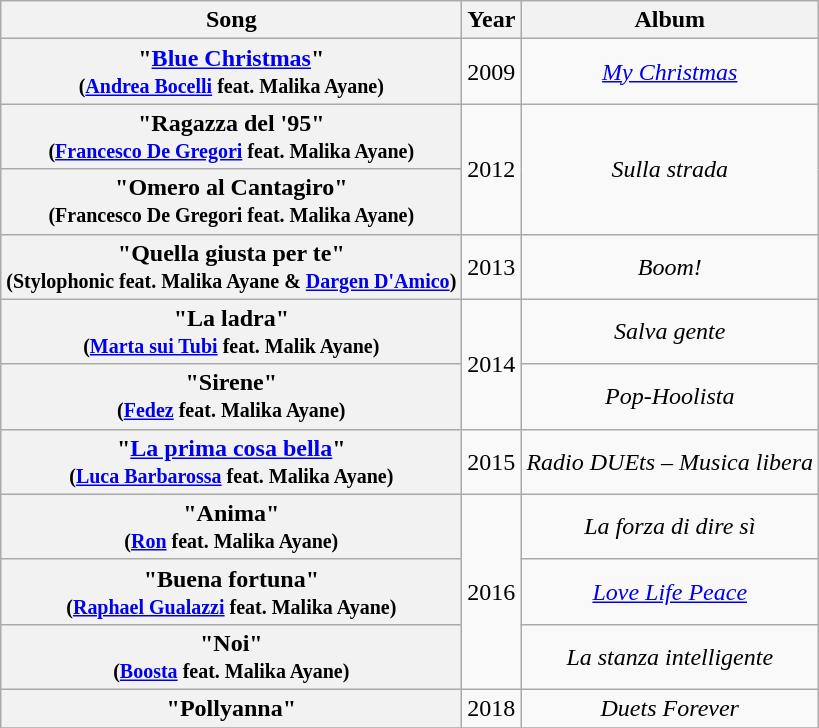<table class="wikitable plainrowheaders" style="text-align:center;">
<tr>
<th scope="col">Song</th>
<th scope="col">Year</th>
<th scope="col">Album</th>
</tr>
<tr>
<th scope="row">"<a href='#'>Blue Christmas</a>"<br><small>(<a href='#'>Andrea Bocelli</a> feat. Malika Ayane)</small></th>
<td>2009</td>
<td><em><a href='#'>My Christmas</a></em></td>
</tr>
<tr>
<th scope="row">"Ragazza del '95"<br><small>(<a href='#'>Francesco De Gregori</a> feat. Malika Ayane)</small></th>
<td rowspan="2">2012</td>
<td rowspan="2"><em>Sulla strada</em></td>
</tr>
<tr>
<th scope="row">"Omero al Cantagiro"<br><small>(Francesco De Gregori feat. Malika Ayane)</small></th>
</tr>
<tr>
<th scope="row">"Quella giusta per te"<br><small>(Stylophonic feat. Malika Ayane & <a href='#'>Dargen D'Amico</a>)</small></th>
<td>2013</td>
<td><em>Boom!</em></td>
</tr>
<tr>
<th scope="row">"La ladra"<br><small>(<a href='#'>Marta sui Tubi</a> feat. Malik Ayane)</small></th>
<td rowspan="2">2014</td>
<td><em>Salva gente</em></td>
</tr>
<tr>
<th scope="row">"Sirene"<br><small>(<a href='#'>Fedez</a> feat. Malika Ayane)</small></th>
<td><em>Pop-Hoolista</em></td>
</tr>
<tr>
<th scope="row">"<a href='#'>La prima cosa bella</a>"<br><small>(<a href='#'>Luca Barbarossa</a> feat. Malika Ayane)</small></th>
<td>2015</td>
<td><em>Radio DUEts – Musica libera</em></td>
</tr>
<tr>
<th scope="row">"Anima"<br><small>(<a href='#'>Ron</a> feat. Malika Ayane)</small></th>
<td rowspan="3">2016</td>
<td><em>La forza di dire sì</em></td>
</tr>
<tr>
<th scope="row">"Buena fortuna"<br><small>(<a href='#'>Raphael Gualazzi</a> feat. Malika Ayane)</small></th>
<td><em><a href='#'>Love Life Peace</a></em></td>
</tr>
<tr>
<th scope="row">"Noi"<br><small>(<a href='#'>Boosta</a> feat. Malika Ayane)</small></th>
<td><em>La stanza intelligente</em></td>
</tr>
<tr>
<th scope="row">"Pollyanna"<br></th>
<td>2018</td>
<td><em>Duets Forever</em></td>
</tr>
<tr>
</tr>
</table>
